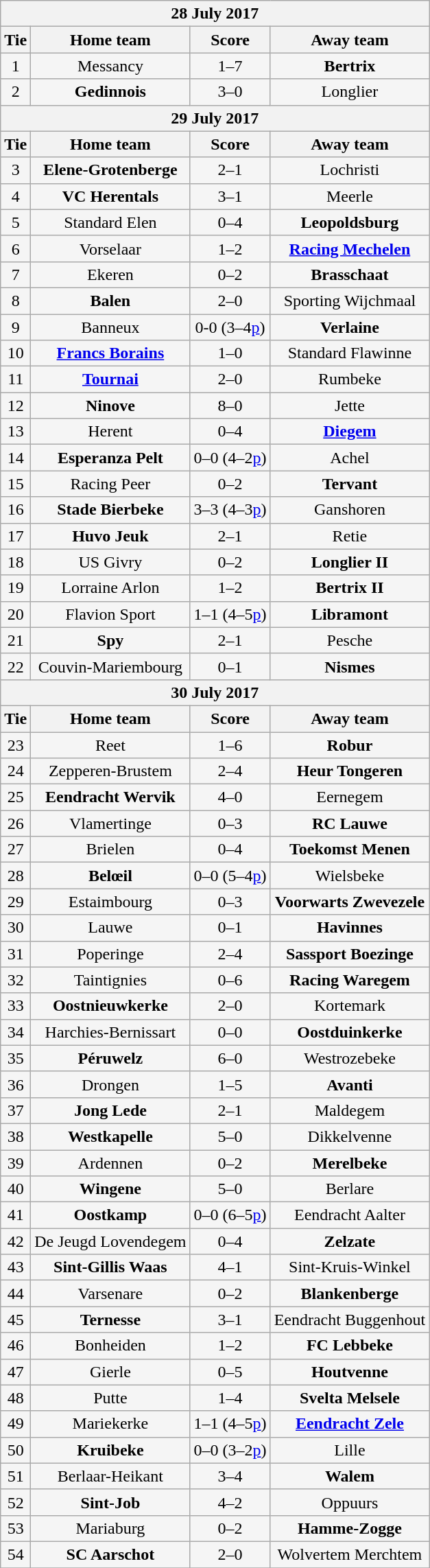<table class="wikitable" style="background:WhiteSmoke; text-align:center">
<tr>
<th colspan="4">28 July 2017</th>
</tr>
<tr>
<th>Tie</th>
<th>Home team</th>
<th>Score</th>
<th>Away team</th>
</tr>
<tr>
<td>1</td>
<td>Messancy</td>
<td>1–7</td>
<td><strong>Bertrix</strong></td>
</tr>
<tr>
<td>2</td>
<td><strong>Gedinnois</strong></td>
<td>3–0</td>
<td>Longlier</td>
</tr>
<tr>
<th colspan="4">29 July 2017</th>
</tr>
<tr>
<th>Tie</th>
<th>Home team</th>
<th>Score</th>
<th>Away team</th>
</tr>
<tr>
<td>3</td>
<td><strong>Elene-Grotenberge</strong></td>
<td>2–1</td>
<td>Lochristi</td>
</tr>
<tr>
<td>4</td>
<td><strong>VC Herentals</strong></td>
<td>3–1</td>
<td>Meerle</td>
</tr>
<tr>
<td>5</td>
<td>Standard Elen</td>
<td>0–4</td>
<td><strong>Leopoldsburg</strong></td>
</tr>
<tr>
<td>6</td>
<td>Vorselaar</td>
<td>1–2</td>
<td><strong><a href='#'>Racing Mechelen</a></strong></td>
</tr>
<tr>
<td>7</td>
<td>Ekeren</td>
<td>0–2</td>
<td><strong>Brasschaat</strong></td>
</tr>
<tr>
<td>8</td>
<td><strong>Balen</strong></td>
<td>2–0</td>
<td>Sporting Wijchmaal</td>
</tr>
<tr>
<td>9</td>
<td>Banneux</td>
<td>0-0 (3–4<a href='#'>p</a>)</td>
<td><strong>Verlaine</strong></td>
</tr>
<tr>
<td>10</td>
<td><strong><a href='#'>Francs Borains</a></strong></td>
<td>1–0</td>
<td>Standard Flawinne</td>
</tr>
<tr>
<td>11</td>
<td><strong><a href='#'>Tournai</a></strong></td>
<td>2–0</td>
<td>Rumbeke</td>
</tr>
<tr>
<td>12</td>
<td><strong>Ninove</strong></td>
<td>8–0</td>
<td>Jette</td>
</tr>
<tr>
<td>13</td>
<td>Herent</td>
<td>0–4</td>
<td><strong><a href='#'>Diegem</a></strong></td>
</tr>
<tr>
<td>14</td>
<td><strong>Esperanza Pelt</strong></td>
<td>0–0 (4–2<a href='#'>p</a>)</td>
<td>Achel</td>
</tr>
<tr>
<td>15</td>
<td>Racing Peer</td>
<td>0–2</td>
<td><strong>Tervant</strong></td>
</tr>
<tr>
<td>16</td>
<td><strong>Stade Bierbeke</strong></td>
<td>3–3 (4–3<a href='#'>p</a>)</td>
<td>Ganshoren</td>
</tr>
<tr>
<td>17</td>
<td><strong>Huvo Jeuk</strong></td>
<td>2–1</td>
<td>Retie</td>
</tr>
<tr>
<td>18</td>
<td>US Givry</td>
<td>0–2</td>
<td><strong>Longlier II</strong></td>
</tr>
<tr>
<td>19</td>
<td>Lorraine Arlon</td>
<td>1–2</td>
<td><strong>Bertrix II</strong></td>
</tr>
<tr>
<td>20</td>
<td>Flavion Sport</td>
<td>1–1 (4–5<a href='#'>p</a>)</td>
<td><strong>Libramont</strong></td>
</tr>
<tr>
<td>21</td>
<td><strong>Spy</strong></td>
<td>2–1</td>
<td>Pesche</td>
</tr>
<tr>
<td>22</td>
<td>Couvin-Mariembourg</td>
<td>0–1</td>
<td><strong>Nismes</strong></td>
</tr>
<tr>
<th colspan="4">30 July 2017</th>
</tr>
<tr>
<th>Tie</th>
<th>Home team</th>
<th>Score</th>
<th>Away team</th>
</tr>
<tr>
<td>23</td>
<td>Reet</td>
<td>1–6</td>
<td><strong>Robur</strong></td>
</tr>
<tr>
<td>24</td>
<td>Zepperen-Brustem</td>
<td>2–4</td>
<td><strong>Heur Tongeren</strong></td>
</tr>
<tr>
<td>25</td>
<td><strong>Eendracht Wervik</strong></td>
<td>4–0</td>
<td>Eernegem</td>
</tr>
<tr>
<td>26</td>
<td>Vlamertinge</td>
<td>0–3</td>
<td><strong>RC Lauwe</strong></td>
</tr>
<tr>
<td>27</td>
<td>Brielen</td>
<td>0–4</td>
<td><strong>Toekomst Menen</strong></td>
</tr>
<tr>
<td>28</td>
<td><strong>Belœil</strong></td>
<td>0–0 (5–4<a href='#'>p</a>)</td>
<td>Wielsbeke</td>
</tr>
<tr>
<td>29</td>
<td>Estaimbourg</td>
<td>0–3</td>
<td><strong>Voorwarts Zwevezele</strong></td>
</tr>
<tr>
<td>30</td>
<td>Lauwe</td>
<td>0–1</td>
<td><strong>Havinnes</strong></td>
</tr>
<tr>
<td>31</td>
<td>Poperinge</td>
<td>2–4</td>
<td><strong>Sassport Boezinge</strong></td>
</tr>
<tr>
<td>32</td>
<td>Taintignies</td>
<td>0–6</td>
<td><strong>Racing Waregem</strong></td>
</tr>
<tr>
<td>33</td>
<td><strong>Oostnieuwkerke</strong></td>
<td>2–0</td>
<td>Kortemark</td>
</tr>
<tr>
<td>34</td>
<td>Harchies-Bernissart</td>
<td>0–0</td>
<td><strong>Oostduinkerke</strong></td>
</tr>
<tr>
<td>35</td>
<td><strong>Péruwelz</strong></td>
<td>6–0</td>
<td>Westrozebeke</td>
</tr>
<tr>
<td>36</td>
<td>Drongen</td>
<td>1–5</td>
<td><strong>Avanti</strong></td>
</tr>
<tr>
<td>37</td>
<td><strong>Jong Lede</strong></td>
<td>2–1</td>
<td>Maldegem</td>
</tr>
<tr>
<td>38</td>
<td><strong>Westkapelle</strong></td>
<td>5–0</td>
<td>Dikkelvenne</td>
</tr>
<tr>
<td>39</td>
<td>Ardennen</td>
<td>0–2</td>
<td><strong>Merelbeke</strong></td>
</tr>
<tr>
<td>40</td>
<td><strong>Wingene</strong></td>
<td>5–0</td>
<td>Berlare</td>
</tr>
<tr>
<td>41</td>
<td><strong>Oostkamp</strong></td>
<td>0–0 (6–5<a href='#'>p</a>)</td>
<td>Eendracht Aalter</td>
</tr>
<tr>
<td>42</td>
<td>De Jeugd Lovendegem</td>
<td>0–4</td>
<td><strong>Zelzate</strong></td>
</tr>
<tr>
<td>43</td>
<td><strong>Sint-Gillis Waas</strong></td>
<td>4–1</td>
<td>Sint-Kruis-Winkel</td>
</tr>
<tr>
<td>44</td>
<td>Varsenare</td>
<td>0–2</td>
<td><strong>Blankenberge</strong></td>
</tr>
<tr>
<td>45</td>
<td><strong>Ternesse</strong></td>
<td>3–1</td>
<td>Eendracht Buggenhout</td>
</tr>
<tr>
<td>46</td>
<td>Bonheiden</td>
<td>1–2</td>
<td><strong>FC Lebbeke</strong></td>
</tr>
<tr>
<td>47</td>
<td>Gierle</td>
<td>0–5</td>
<td><strong>Houtvenne</strong></td>
</tr>
<tr>
<td>48</td>
<td>Putte</td>
<td>1–4</td>
<td><strong>Svelta Melsele</strong></td>
</tr>
<tr>
<td>49</td>
<td>Mariekerke</td>
<td>1–1 (4–5<a href='#'>p</a>)</td>
<td><strong><a href='#'>Eendracht Zele</a></strong></td>
</tr>
<tr>
<td>50</td>
<td><strong>Kruibeke</strong></td>
<td>0–0 (3–2<a href='#'>p</a>)</td>
<td>Lille</td>
</tr>
<tr>
<td>51</td>
<td>Berlaar-Heikant</td>
<td>3–4</td>
<td><strong>Walem</strong></td>
</tr>
<tr>
<td>52</td>
<td><strong>Sint-Job</strong></td>
<td>4–2</td>
<td>Oppuurs</td>
</tr>
<tr>
<td>53</td>
<td>Mariaburg</td>
<td>0–2</td>
<td><strong>Hamme-Zogge</strong></td>
</tr>
<tr>
<td>54</td>
<td><strong>SC Aarschot</strong></td>
<td>2–0</td>
<td>Wolvertem Merchtem</td>
</tr>
<tr>
</tr>
</table>
